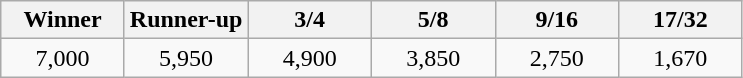<table class="wikitable" style="text-align:center">
<tr>
<th width="75">Winner</th>
<th width="75">Runner-up</th>
<th width="75">3/4</th>
<th width="75">5/8</th>
<th width="75">9/16</th>
<th width="75">17/32</th>
</tr>
<tr>
<td>7,000</td>
<td>5,950</td>
<td>4,900</td>
<td>3,850</td>
<td>2,750</td>
<td>1,670</td>
</tr>
</table>
